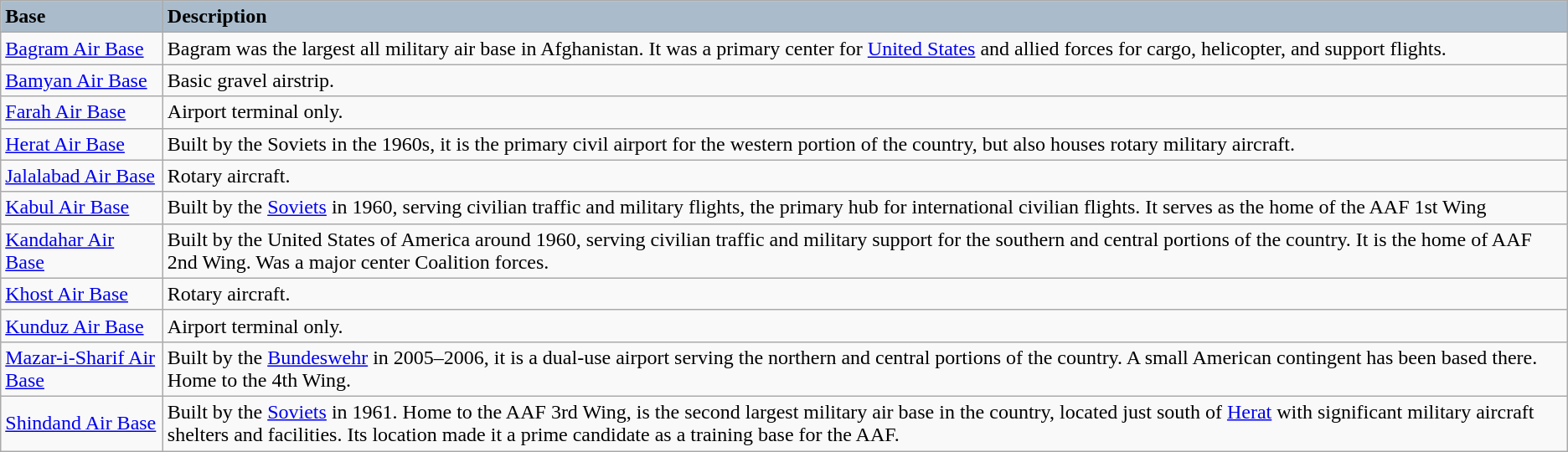<table class="wikitable">
<tr>
<th style="text-align: left; background: #aabccc;">Base</th>
<th style="text-align: left; background: #aabccc;">Description</th>
</tr>
<tr>
<td><a href='#'>Bagram Air Base</a></td>
<td>Bagram was the largest all military air base in Afghanistan. It was a primary center for <a href='#'>United States</a> and allied forces for cargo, helicopter, and support flights.</td>
</tr>
<tr>
<td><a href='#'>Bamyan Air Base</a></td>
<td>Basic gravel airstrip.</td>
</tr>
<tr>
<td><a href='#'>Farah Air Base</a></td>
<td>Airport terminal only.</td>
</tr>
<tr>
<td><a href='#'>Herat Air Base</a></td>
<td>Built by the Soviets in the 1960s, it is the primary civil airport for the western portion of the country, but also houses rotary military aircraft.</td>
</tr>
<tr>
<td><a href='#'>Jalalabad Air Base</a></td>
<td>Rotary aircraft.</td>
</tr>
<tr>
<td><a href='#'>Kabul Air Base</a></td>
<td>Built by the <a href='#'>Soviets</a> in 1960, serving civilian traffic and military flights, the primary hub for international civilian flights. It serves as the home of the AAF 1st Wing</td>
</tr>
<tr>
<td><a href='#'>Kandahar Air Base</a></td>
<td>Built by the United States of America around 1960, serving civilian traffic and military support for the southern and central portions of the country. It is the home of AAF 2nd Wing. Was a major center Coalition forces.</td>
</tr>
<tr>
<td><a href='#'>Khost Air Base</a></td>
<td>Rotary aircraft.</td>
</tr>
<tr>
<td><a href='#'>Kunduz Air Base</a></td>
<td>Airport terminal only.</td>
</tr>
<tr>
<td><a href='#'>Mazar-i-Sharif Air Base</a></td>
<td>Built by the <a href='#'>Bundeswehr</a> in 2005–2006, it is a dual-use airport serving the northern and central portions of the country. A small American contingent has been based there. Home to the 4th Wing.</td>
</tr>
<tr>
<td><a href='#'>Shindand Air Base</a></td>
<td>Built by the <a href='#'>Soviets</a> in 1961. Home to the AAF 3rd Wing, is the second largest military air base in the country, located just south of <a href='#'>Herat</a> with significant military aircraft shelters and facilities. Its location made it a prime candidate as a training base for the AAF.</td>
</tr>
</table>
